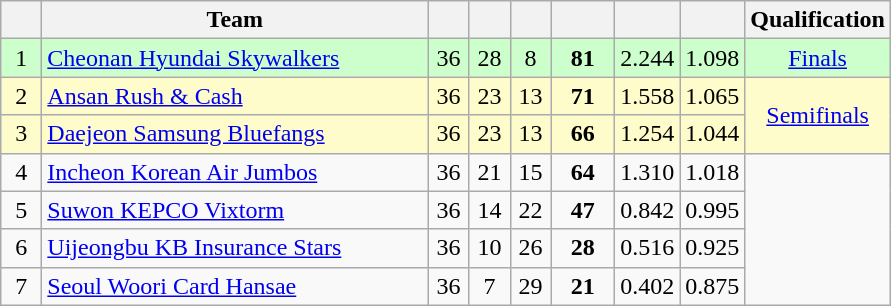<table class="wikitable" style="text-align:center;">
<tr>
<th width=20></th>
<th width=250>Team</th>
<th width=20></th>
<th width=20></th>
<th width=20></th>
<th width=35></th>
<th width=35></th>
<th width=35></th>
<th width=50>Qualification</th>
</tr>
<tr bgcolor=#ccffcc>
<td>1</td>
<td align=left><a href='#'>Cheonan Hyundai Skywalkers</a></td>
<td>36</td>
<td>28</td>
<td>8</td>
<td><strong>81</strong></td>
<td>2.244</td>
<td>1.098</td>
<td><a href='#'>Finals</a></td>
</tr>
<tr bgcolor=#fffccc>
<td>2</td>
<td align=left><a href='#'>Ansan Rush & Cash</a></td>
<td>36</td>
<td>23</td>
<td>13</td>
<td><strong>71</strong></td>
<td>1.558</td>
<td>1.065</td>
<td rowspan="2"><a href='#'>Semifinals</a></td>
</tr>
<tr bgcolor=#fffccc>
<td>3</td>
<td align=left><a href='#'>Daejeon Samsung Bluefangs</a></td>
<td>36</td>
<td>23</td>
<td>13</td>
<td><strong>66</strong></td>
<td>1.254</td>
<td>1.044</td>
</tr>
<tr>
<td>4</td>
<td align=left><a href='#'>Incheon Korean Air Jumbos</a></td>
<td>36</td>
<td>21</td>
<td>15</td>
<td><strong>64</strong></td>
<td>1.310</td>
<td>1.018</td>
<td rowspan="4"></td>
</tr>
<tr>
<td>5</td>
<td align=left><a href='#'>Suwon KEPCO Vixtorm</a></td>
<td>36</td>
<td>14</td>
<td>22</td>
<td><strong>47</strong></td>
<td>0.842</td>
<td>0.995</td>
</tr>
<tr>
<td>6</td>
<td align=left><a href='#'>Uijeongbu KB Insurance Stars</a></td>
<td>36</td>
<td>10</td>
<td>26</td>
<td><strong>28</strong></td>
<td>0.516</td>
<td>0.925</td>
</tr>
<tr>
<td>7</td>
<td align=left><a href='#'>Seoul Woori Card Hansae</a></td>
<td>36</td>
<td>7</td>
<td>29</td>
<td><strong>21</strong></td>
<td>0.402</td>
<td>0.875</td>
</tr>
</table>
